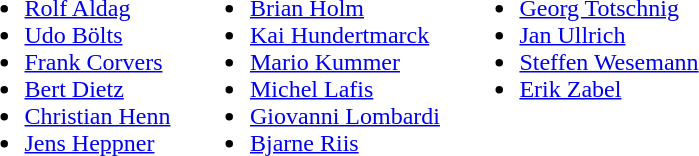<table>
<tr>
<td valign="top"><br><ul><li> <a href='#'>Rolf Aldag</a></li><li> <a href='#'>Udo Bölts</a></li><li> <a href='#'>Frank Corvers</a></li><li> <a href='#'>Bert Dietz</a></li><li> <a href='#'>Christian Henn</a></li><li> <a href='#'>Jens Heppner</a></li></ul></td>
<td width="5"> </td>
<td valign="top"><br><ul><li> <a href='#'>Brian Holm</a></li><li> <a href='#'>Kai Hundertmarck</a></li><li> <a href='#'>Mario Kummer</a></li><li> <a href='#'>Michel Lafis</a></li><li> <a href='#'>Giovanni Lombardi</a></li><li> <a href='#'>Bjarne Riis</a></li></ul></td>
<td width="5"> </td>
<td valign="top"><br><ul><li> <a href='#'>Georg Totschnig</a></li><li> <a href='#'>Jan Ullrich</a></li><li> <a href='#'>Steffen Wesemann</a></li><li> <a href='#'>Erik Zabel</a></li></ul></td>
</tr>
</table>
